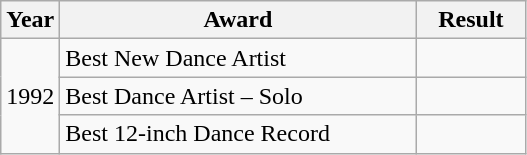<table class="wikitable">
<tr>
<th>Year</th>
<th width=230>Award</th>
<th width=66>Result</th>
</tr>
<tr>
<td rowspan=3>1992</td>
<td>Best New Dance Artist</td>
<td></td>
</tr>
<tr>
<td>Best Dance Artist – Solo</td>
<td></td>
</tr>
<tr>
<td>Best 12-inch Dance Record</td>
<td></td>
</tr>
</table>
